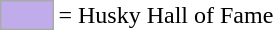<table>
<tr>
<td style="background-color:#C0ACEA; border:1px solid #aaaaaa; width:2em;"></td>
<td>= Husky Hall of Fame</td>
</tr>
</table>
